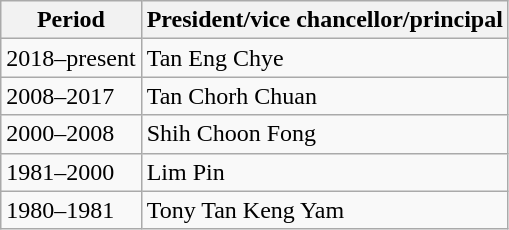<table class="wikitable">
<tr>
<th>Period</th>
<th>President/vice chancellor/principal</th>
</tr>
<tr>
<td>2018–present</td>
<td>Tan Eng Chye</td>
</tr>
<tr>
<td>2008–2017</td>
<td>Tan Chorh Chuan</td>
</tr>
<tr>
<td>2000–2008</td>
<td>Shih Choon Fong</td>
</tr>
<tr>
<td>1981–2000</td>
<td>Lim Pin</td>
</tr>
<tr>
<td>1980–1981</td>
<td>Tony Tan Keng Yam</td>
</tr>
</table>
